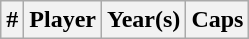<table class="wikitable sortable">
<tr>
<th width=>#</th>
<th width=>Player</th>
<th width=>Year(s)</th>
<th width=>Caps<br></th>
</tr>
</table>
